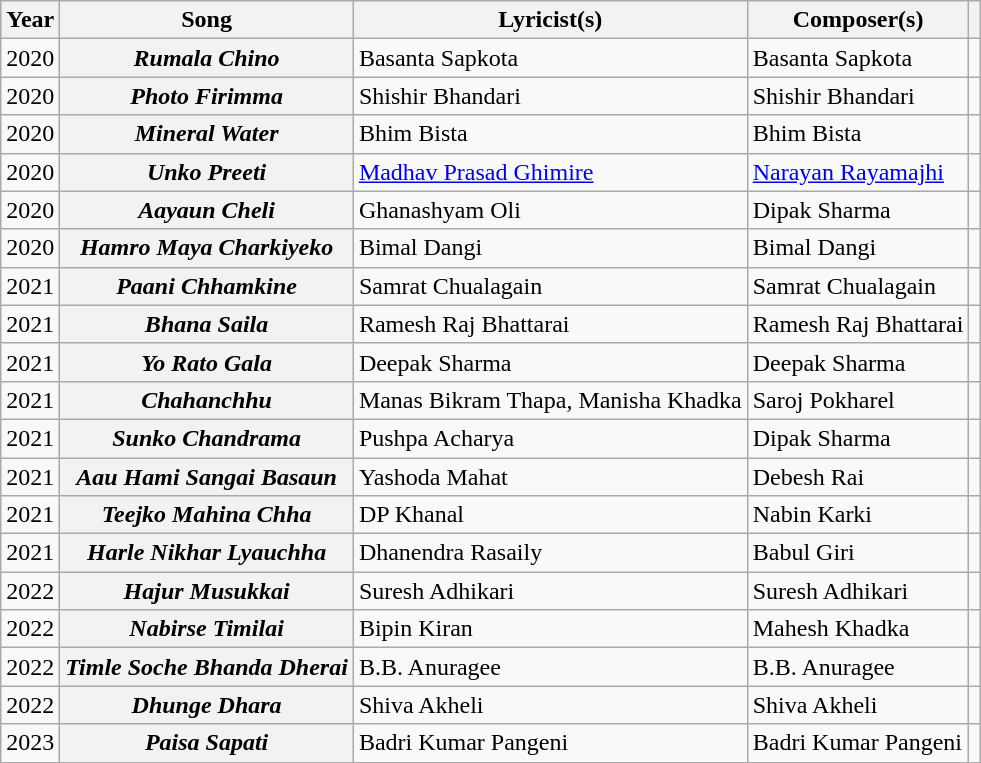<table class="wikitable plainrowheaders sortable" style="margin-right: 0;">
<tr>
<th scope="col">Year</th>
<th scope="col">Song</th>
<th scope="col">Lyricist(s)</th>
<th scope="col">Composer(s)</th>
<th scope="col" class="unsortable"></th>
</tr>
<tr>
<td>2020</td>
<th scope="row"><em>Rumala Chino</em></th>
<td>Basanta Sapkota</td>
<td>Basanta Sapkota</td>
<td style="text-align:center;"></td>
</tr>
<tr>
<td>2020</td>
<th scope="row"><em>Photo Firimma</em></th>
<td>Shishir Bhandari</td>
<td>Shishir Bhandari</td>
<td style="text-align:center;"></td>
</tr>
<tr>
<td>2020</td>
<th scope="row"><em>Mineral Water</em></th>
<td>Bhim Bista</td>
<td>Bhim Bista</td>
<td style="text-align:center;"></td>
</tr>
<tr>
<td>2020</td>
<th scope="row"><em>Unko Preeti</em></th>
<td><a href='#'>Madhav Prasad Ghimire</a></td>
<td><a href='#'>Narayan Rayamajhi</a></td>
<td style="text-align:center;"></td>
</tr>
<tr>
<td>2020</td>
<th scope="row"><em>Aayaun Cheli</em></th>
<td>Ghanashyam Oli</td>
<td>Dipak Sharma</td>
<td style="text-align:center;"></td>
</tr>
<tr>
<td>2020</td>
<th scope="row"><em>Hamro Maya Charkiyeko</em></th>
<td>Bimal Dangi</td>
<td>Bimal Dangi</td>
<td style="text-align:center;"></td>
</tr>
<tr>
<td>2021</td>
<th scope="row"><em>Paani Chhamkine</em></th>
<td>Samrat Chualagain</td>
<td>Samrat Chualagain</td>
<td style="text-align:center;"></td>
</tr>
<tr>
<td>2021</td>
<th scope="row"><em>Bhana Saila</em></th>
<td>Ramesh Raj Bhattarai</td>
<td>Ramesh Raj Bhattarai</td>
<td style="text-align:center;"></td>
</tr>
<tr>
<td>2021</td>
<th scope="row"><em>Yo Rato Gala</em></th>
<td>Deepak Sharma</td>
<td>Deepak Sharma</td>
<td style="text-align:center;"></td>
</tr>
<tr>
<td>2021</td>
<th scope="row"><em>Chahanchhu</em></th>
<td>Manas Bikram Thapa, Manisha Khadka</td>
<td>Saroj Pokharel</td>
<td style="text-align:center;"></td>
</tr>
<tr>
<td>2021</td>
<th scope="row"><em>Sunko Chandrama</em></th>
<td>Pushpa Acharya</td>
<td>Dipak Sharma</td>
<td style="text-align:center;"></td>
</tr>
<tr>
<td>2021</td>
<th scope="row"><em>Aau Hami Sangai Basaun</em></th>
<td>Yashoda Mahat</td>
<td>Debesh Rai</td>
<td style="text-align:center;"></td>
</tr>
<tr>
<td>2021</td>
<th scope="row"><em>Teejko Mahina Chha</em></th>
<td>DP Khanal</td>
<td>Nabin Karki</td>
<td style="text-align:center;"></td>
</tr>
<tr>
<td>2021</td>
<th scope="row"><em>Harle Nikhar Lyauchha</em></th>
<td>Dhanendra Rasaily</td>
<td>Babul Giri</td>
<td style="text-align:center;"></td>
</tr>
<tr>
<td>2022</td>
<th scope="row"><em>Hajur Musukkai</em></th>
<td>Suresh Adhikari</td>
<td>Suresh Adhikari</td>
<td style="text-align:center;"></td>
</tr>
<tr>
<td>2022</td>
<th scope="row"><em>Nabirse Timilai</em></th>
<td>Bipin Kiran</td>
<td>Mahesh Khadka</td>
<td style="text-align:center;"></td>
</tr>
<tr>
<td>2022</td>
<th scope="row"><em>Timle Soche Bhanda Dherai</em></th>
<td>B.B. Anuragee</td>
<td>B.B. Anuragee</td>
<td></td>
</tr>
<tr>
<td>2022</td>
<th scope="row"><em>Dhunge Dhara</em></th>
<td>Shiva Akheli</td>
<td>Shiva Akheli</td>
<td></td>
</tr>
<tr>
<td>2023</td>
<th scope="row"><em>Paisa Sapati</em></th>
<td>Badri Kumar Pangeni</td>
<td>Badri Kumar Pangeni</td>
<td style="text-align:center;"></td>
</tr>
</table>
